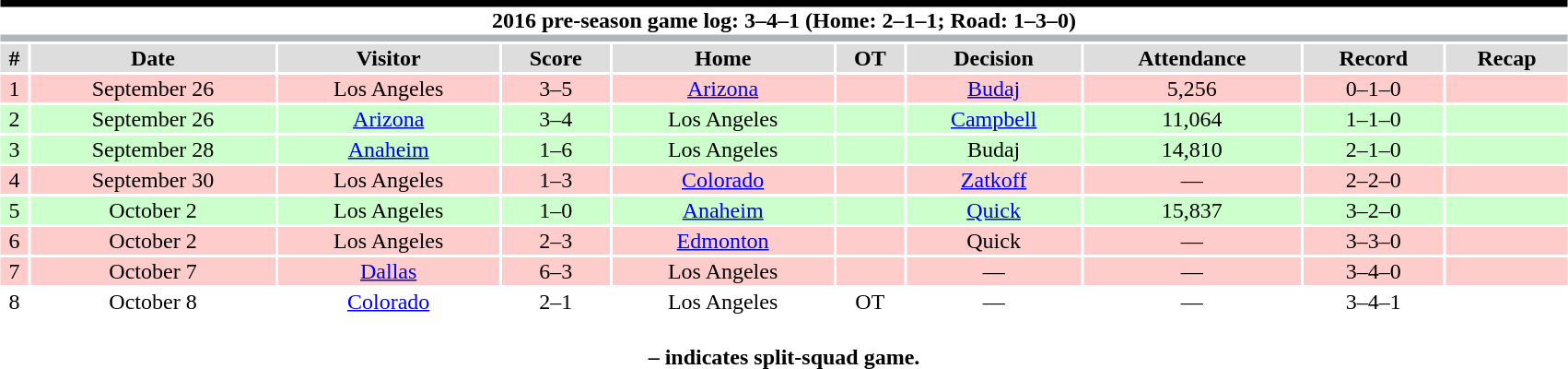<table class="toccolours collapsible collapsed" style="width:90%; clear:both; margin:1.5em auto; text-align:center;">
<tr>
<th colspan=11 style="background:#fff; border-top:#000000 5px solid; border-bottom:#AFB7BA 5px solid;">2016 pre-season game log: 3–4–1 (Home: 2–1–1; Road: 1–3–0)</th>
</tr>
<tr style="background:#ddd;">
<th>#</th>
<th>Date</th>
<th>Visitor</th>
<th>Score</th>
<th>Home</th>
<th>OT</th>
<th>Decision</th>
<th>Attendance</th>
<th>Record</th>
<th>Recap</th>
</tr>
<tr style="background:#fcc;">
<td>1</td>
<td>September 26</td>
<td>Los Angeles</td>
<td>3–5</td>
<td><a href='#'>Arizona</a></td>
<td></td>
<td><a href='#'>Budaj</a></td>
<td>5,256</td>
<td>0–1–0</td>
<td></td>
</tr>
<tr style="background:#cfc;">
<td>2</td>
<td>September 26</td>
<td><a href='#'>Arizona</a></td>
<td>3–4</td>
<td>Los Angeles</td>
<td></td>
<td><a href='#'>Campbell</a></td>
<td>11,064</td>
<td>1–1–0</td>
<td></td>
</tr>
<tr style="background:#cfc;">
<td>3</td>
<td>September 28</td>
<td><a href='#'>Anaheim</a></td>
<td>1–6</td>
<td>Los Angeles</td>
<td></td>
<td>Budaj</td>
<td>14,810</td>
<td>2–1–0</td>
<td></td>
</tr>
<tr style="background:#fcc;">
<td>4</td>
<td>September 30</td>
<td>Los Angeles</td>
<td>1–3</td>
<td><a href='#'>Colorado</a></td>
<td></td>
<td><a href='#'>Zatkoff</a></td>
<td>—</td>
<td>2–2–0</td>
<td></td>
</tr>
<tr style="background:#cfc;">
<td>5</td>
<td>October 2</td>
<td>Los Angeles</td>
<td>1–0</td>
<td><a href='#'>Anaheim</a></td>
<td></td>
<td><a href='#'>Quick</a></td>
<td>15,837</td>
<td>3–2–0</td>
<td></td>
</tr>
<tr style="background:#fcc;">
<td>6</td>
<td>October 2</td>
<td>Los Angeles</td>
<td>2–3</td>
<td><a href='#'>Edmonton</a></td>
<td></td>
<td>Quick</td>
<td>—</td>
<td>3–3–0</td>
<td></td>
</tr>
<tr style="background:#fcc;">
<td>7</td>
<td>October 7</td>
<td><a href='#'>Dallas</a></td>
<td>6–3</td>
<td>Los Angeles</td>
<td></td>
<td>—</td>
<td>—</td>
<td>3–4–0</td>
<td></td>
</tr>
<tr style="background:#fff;">
<td>8</td>
<td>October 8</td>
<td><a href='#'>Colorado</a></td>
<td>2–1</td>
<td>Los Angeles</td>
<td>OT</td>
<td>—</td>
<td>—</td>
<td>3–4–1</td>
<td></td>
</tr>
<tr>
<th colspan=99><br> – indicates split-squad game.</th>
</tr>
</table>
